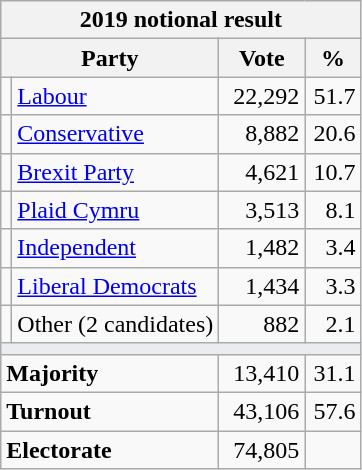<table class="wikitable">
<tr>
<th colspan="4">2019 notional result  </th>
</tr>
<tr>
<th colspan="2" bgcolor="#DDDDFF" width="130px">Party</th>
<th bgcolor="#DDDDFF" width="50px">Vote</th>
<th bgcolor="#DDDDFF" width="30px">%</th>
</tr>
<tr>
<td></td>
<td><a href='#'>Labour</a></td>
<td align="right">22,292</td>
<td align="right">51.7</td>
</tr>
<tr>
<td></td>
<td><a href='#'>Conservative</a></td>
<td align="right">8,882</td>
<td align="right">20.6</td>
</tr>
<tr>
<td></td>
<td><a href='#'>Brexit Party</a></td>
<td align="right">4,621</td>
<td align="right">10.7</td>
</tr>
<tr>
<td></td>
<td><a href='#'>Plaid Cymru</a></td>
<td align="right">3,513</td>
<td align="right">8.1</td>
</tr>
<tr>
<td></td>
<td><a href='#'>Independent</a></td>
<td align="right">1,482</td>
<td align="right">3.4</td>
</tr>
<tr>
<td></td>
<td><a href='#'>Liberal Democrats</a></td>
<td align="right">1,434</td>
<td align="right">3.3</td>
</tr>
<tr>
<td></td>
<td>Other (2 candidates)</td>
<td align="right">882</td>
<td align="right">2.1</td>
</tr>
<tr>
<td colspan="4" bgcolor="#EAECF0"></td>
</tr>
<tr>
<td colspan="2"><strong>Majority</strong></td>
<td align="right">13,410</td>
<td align="right">31.1</td>
</tr>
<tr>
<td colspan="2"><strong>Turnout</strong></td>
<td align="right">43,106</td>
<td align="right">57.6</td>
</tr>
<tr>
<td colspan="2"><strong>Electorate</strong></td>
<td align="right">74,805</td>
</tr>
</table>
